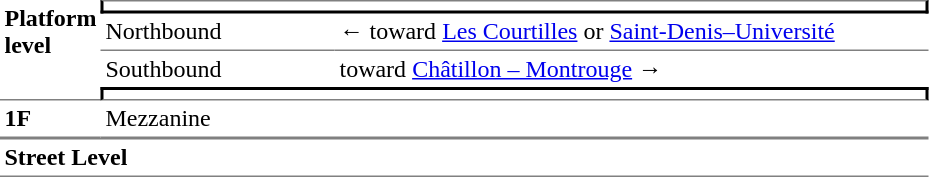<table cellspacing="0" cellpadding="3" border="0">
<tr>
<td rowspan="4" style="border-bottom:solid 1px gray;" width="50" valign="top"><strong>Platform level</strong></td>
<td colspan="2" style="border-top:solid 1px gray;border-right:solid 2px black;border-left:solid 2px black;border-bottom:solid 2px black;text-align:center;"></td>
</tr>
<tr>
<td style="border-bottom:solid 1px gray;" width="150">Northbound</td>
<td style="border-bottom:solid 1px gray;" width="390">←   toward <a href='#'>Les Courtilles</a> or <a href='#'>Saint-Denis–Université</a> </td>
</tr>
<tr>
<td>Southbound</td>
<td>   toward <a href='#'>Châtillon – Montrouge</a>  →</td>
</tr>
<tr>
<td colspan="2" style="border-top:solid 2px black;border-right:solid 2px black;border-left:solid 2px black;border-bottom:solid 1px gray;text-align:center;"></td>
</tr>
<tr>
<td data-darkreader-inline-border-bottom="" style="border-bottom:solid 1px gray;" width="50" valign="top"><strong>1F</strong></td>
<td colspan="2" data-darkreader-inline-border-bottom="" style="border-bottom:solid 1px gray;" width="100" valign="top">Mezzanine</td>
</tr>
<tr>
<td colspan="3" data-darkreader-inline-border-bottom="" data-darkreader-inline-border-top="" style="border-bottom:solid 1px gray;border-top:solid 1px gray;" width="50" valign="top"><strong>Street Level</strong></td>
</tr>
</table>
